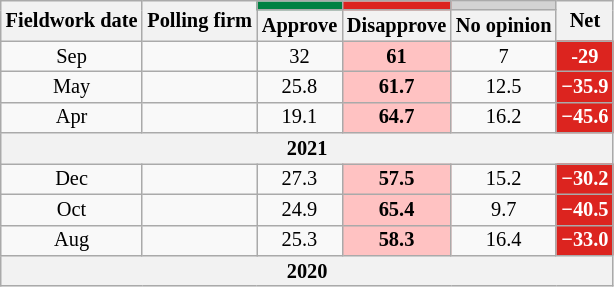<table class="wikitable mw-collapsible" style="text-align:center; font-size:85%; line-height:14px;">
<tr>
<th rowspan="2">Fieldwork date</th>
<th rowspan="2">Polling firm</th>
<th style="background: #008142;"></th>
<th style="background: #DC241F;"></th>
<th style="background: lightgrey;"></th>
<th rowspan="2">Net</th>
</tr>
<tr>
<th>Approve</th>
<th>Disapprove</th>
<th>No opinion</th>
</tr>
<tr>
<td>Sep</td>
<td></td>
<td>32</td>
<td style="background:#FFC2C2"><strong>61</strong></td>
<td>7</td>
<th style="background:#DC241F; color:white;">-29</th>
</tr>
<tr>
<td>May</td>
<td></td>
<td>25.8</td>
<td style="background:#FFC2C2"><strong>61.7</strong></td>
<td>12.5</td>
<th style="background:#DC241F; color:white;">−35.9</th>
</tr>
<tr>
<td>Apr</td>
<td></td>
<td>19.1</td>
<td style="background:#FFC2C2"><strong>64.7</strong></td>
<td>16.2</td>
<th style="background:#DC241F; color:white;">−45.6</th>
</tr>
<tr>
<th colspan="6">2021</th>
</tr>
<tr>
<td>Dec</td>
<td></td>
<td>27.3</td>
<td style="background:#FFC2C2"><strong>57.5</strong></td>
<td>15.2</td>
<th style="background:#DC241F; color:white;">−30.2</th>
</tr>
<tr>
<td>Oct</td>
<td></td>
<td>24.9</td>
<td style="background:#FFC2C2"><strong>65.4</strong></td>
<td>9.7</td>
<th style="background:#DC241F; color:white;">−40.5</th>
</tr>
<tr>
<td>Aug</td>
<td></td>
<td>25.3</td>
<td style="background:#FFC2C2"><strong>58.3</strong></td>
<td>16.4</td>
<th style="background:#DC241F; color:white;">−33.0</th>
</tr>
<tr>
<th colspan="6">2020</th>
</tr>
</table>
